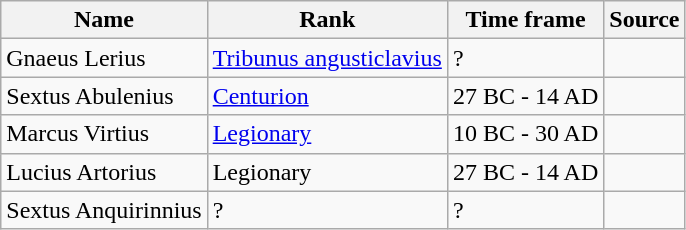<table class="wikitable">
<tr>
<th>Name</th>
<th>Rank</th>
<th>Time frame</th>
<th>Source</th>
</tr>
<tr>
<td>Gnaeus Lerius</td>
<td><a href='#'>Tribunus angusticlavius</a></td>
<td>?</td>
<td></td>
</tr>
<tr>
<td>Sextus Abulenius</td>
<td><a href='#'>Centurion</a></td>
<td>27 BC - 14 AD</td>
<td></td>
</tr>
<tr>
<td>Marcus Virtius</td>
<td><a href='#'>Legionary</a></td>
<td>10 BC - 30 AD</td>
<td></td>
</tr>
<tr>
<td>Lucius Artorius</td>
<td>Legionary</td>
<td>27 BC - 14 AD</td>
<td><em></em></td>
</tr>
<tr>
<td>Sextus Anquirinnius</td>
<td>?</td>
<td>?</td>
<td><em></em></td>
</tr>
</table>
